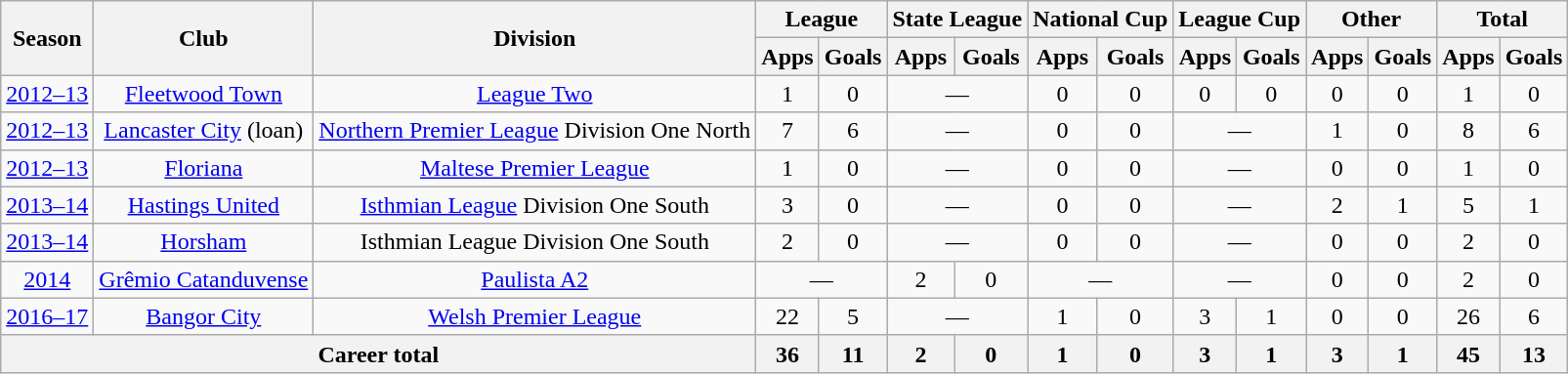<table class="wikitable" style="text-align:center;">
<tr>
<th rowspan="2">Season</th>
<th rowspan="2">Club</th>
<th rowspan="2">Division</th>
<th colspan="2">League</th>
<th colspan="2">State League</th>
<th colspan="2">National Cup</th>
<th colspan="2">League Cup</th>
<th colspan="2">Other</th>
<th colspan="2">Total</th>
</tr>
<tr>
<th>Apps</th>
<th>Goals</th>
<th>Apps</th>
<th>Goals</th>
<th>Apps</th>
<th>Goals</th>
<th>Apps</th>
<th>Goals</th>
<th>Apps</th>
<th>Goals</th>
<th>Apps</th>
<th>Goals</th>
</tr>
<tr>
<td><a href='#'>2012–13</a></td>
<td><a href='#'>Fleetwood Town</a></td>
<td><a href='#'>League Two</a></td>
<td>1</td>
<td>0</td>
<td colspan="2">—</td>
<td>0</td>
<td>0</td>
<td>0</td>
<td>0</td>
<td>0</td>
<td>0</td>
<td>1</td>
<td>0</td>
</tr>
<tr>
<td><a href='#'>2012–13</a></td>
<td><a href='#'>Lancaster City</a> (loan)</td>
<td><a href='#'>Northern Premier League</a> Division One North</td>
<td>7</td>
<td>6</td>
<td colspan="2">—</td>
<td>0</td>
<td>0</td>
<td colspan="2">—</td>
<td>1</td>
<td>0</td>
<td>8</td>
<td>6</td>
</tr>
<tr>
<td><a href='#'>2012–13</a></td>
<td><a href='#'>Floriana</a></td>
<td><a href='#'>Maltese Premier League</a></td>
<td>1</td>
<td>0</td>
<td colspan="2">—</td>
<td>0</td>
<td>0</td>
<td colspan="2">—</td>
<td>0</td>
<td>0</td>
<td>1</td>
<td>0</td>
</tr>
<tr>
<td><a href='#'>2013–14</a></td>
<td><a href='#'>Hastings United</a></td>
<td><a href='#'>Isthmian League</a> Division One South</td>
<td>3</td>
<td>0</td>
<td colspan="2">—</td>
<td>0</td>
<td>0</td>
<td colspan="2">—</td>
<td>2</td>
<td>1</td>
<td>5</td>
<td>1</td>
</tr>
<tr>
<td><a href='#'>2013–14</a></td>
<td><a href='#'>Horsham</a></td>
<td>Isthmian League Division One South</td>
<td>2</td>
<td>0</td>
<td colspan="2">—</td>
<td>0</td>
<td>0</td>
<td colspan="2">—</td>
<td>0</td>
<td>0</td>
<td>2</td>
<td>0</td>
</tr>
<tr>
<td><a href='#'>2014</a></td>
<td><a href='#'>Grêmio Catanduvense</a></td>
<td><a href='#'>Paulista A2</a></td>
<td colspan="2">—</td>
<td>2</td>
<td>0</td>
<td colspan="2">—</td>
<td colspan="2">—</td>
<td>0</td>
<td>0</td>
<td>2</td>
<td>0</td>
</tr>
<tr>
<td><a href='#'>2016–17</a></td>
<td><a href='#'>Bangor City</a></td>
<td><a href='#'>Welsh Premier League</a></td>
<td>22</td>
<td>5</td>
<td colspan="2">—</td>
<td>1</td>
<td>0</td>
<td>3</td>
<td>1</td>
<td>0</td>
<td>0</td>
<td>26</td>
<td>6</td>
</tr>
<tr>
<th colspan="3">Career total</th>
<th>36</th>
<th>11</th>
<th>2</th>
<th>0</th>
<th>1</th>
<th>0</th>
<th>3</th>
<th>1</th>
<th>3</th>
<th>1</th>
<th>45</th>
<th>13</th>
</tr>
</table>
